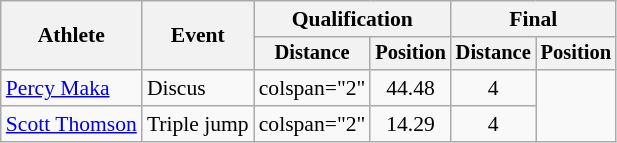<table class=wikitable style="font-size:90%">
<tr>
<th rowspan="2">Athlete</th>
<th rowspan="2">Event</th>
<th colspan="2">Qualification</th>
<th colspan="2">Final</th>
</tr>
<tr style="font-size:95%">
<th>Distance</th>
<th>Position</th>
<th>Distance</th>
<th>Position</th>
</tr>
<tr align=center>
<td align=left><a href='#'>Percy Maka</a></td>
<td align=left>Discus</td>
<td>colspan="2" </td>
<td>44.48</td>
<td>4</td>
</tr>
<tr align=center>
<td align=left><a href='#'>Scott Thomson</a></td>
<td align=left>Triple jump</td>
<td>colspan="2" </td>
<td>14.29</td>
<td>4</td>
</tr>
</table>
